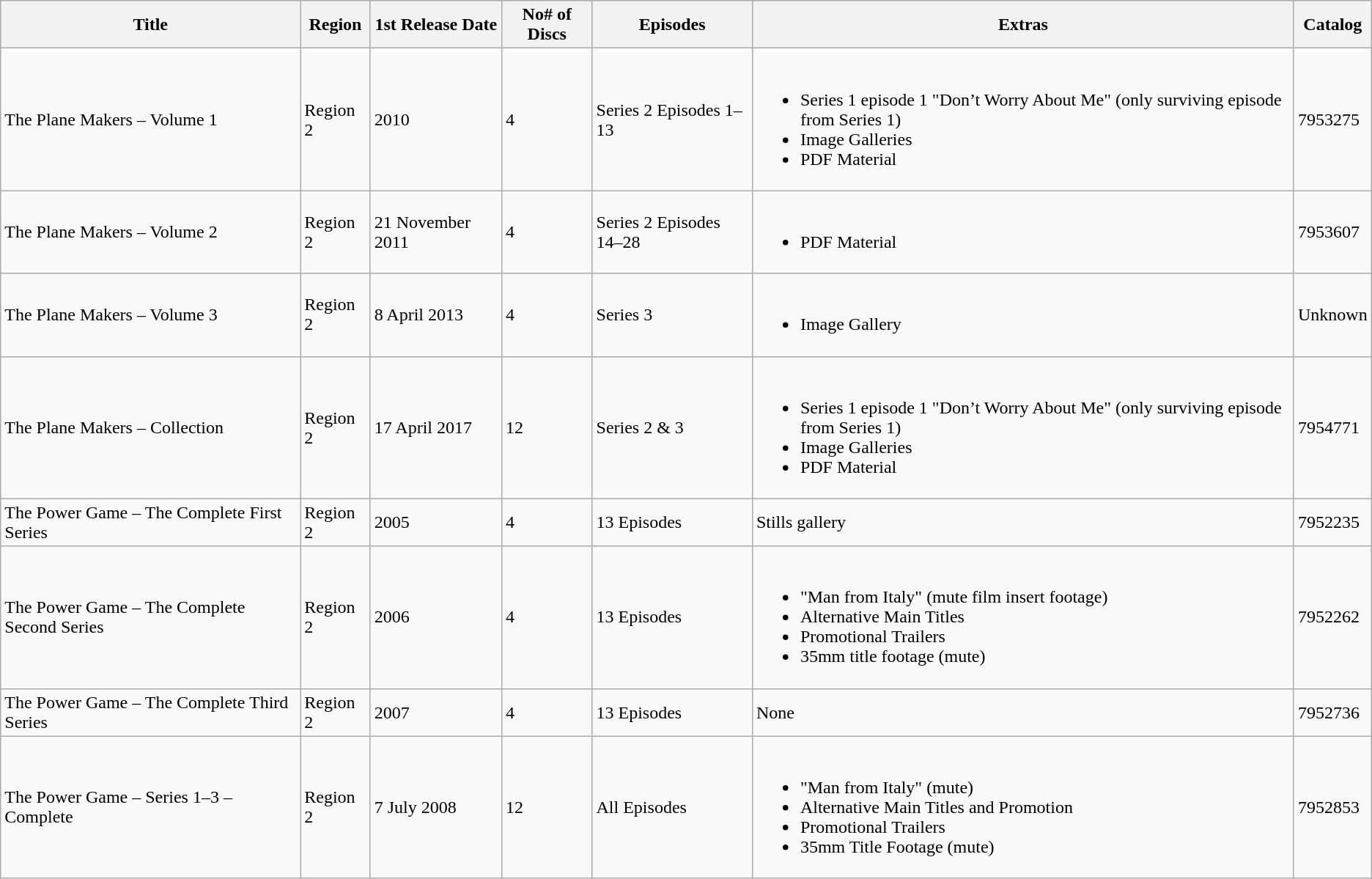<table class="wikitable">
<tr>
<th>Title</th>
<th>Region</th>
<th>1st Release Date</th>
<th>No# of Discs</th>
<th>Episodes</th>
<th>Extras</th>
<th>Catalog</th>
</tr>
<tr>
<td>The Plane Makers – Volume 1</td>
<td>Region 2</td>
<td>2010</td>
<td>4</td>
<td>Series 2 Episodes 1–13</td>
<td><br><ul><li>Series 1 episode 1 "Don’t Worry About Me" (only surviving episode from Series 1)</li><li>Image Galleries</li><li>PDF Material</li></ul></td>
<td>7953275</td>
</tr>
<tr>
<td>The Plane Makers – Volume 2</td>
<td>Region 2</td>
<td>21 November 2011</td>
<td>4</td>
<td>Series 2 Episodes 14–28</td>
<td><br><ul><li>PDF Material</li></ul></td>
<td>7953607</td>
</tr>
<tr>
<td>The Plane Makers – Volume 3</td>
<td>Region 2</td>
<td>8 April 2013</td>
<td>4</td>
<td>Series 3</td>
<td><br><ul><li>Image Gallery</li></ul></td>
<td>Unknown</td>
</tr>
<tr>
<td>The Plane Makers – Collection</td>
<td>Region 2</td>
<td>17 April 2017</td>
<td>12</td>
<td>Series 2 & 3</td>
<td><br><ul><li>Series 1 episode 1 "Don’t Worry About Me" (only surviving episode from Series 1)</li><li>Image Galleries</li><li>PDF Material</li></ul></td>
<td>7954771</td>
</tr>
<tr |->
<td>The Power Game – The Complete First Series</td>
<td>Region 2</td>
<td>2005</td>
<td>4</td>
<td>13 Episodes</td>
<td>Stills gallery</td>
<td>7952235</td>
</tr>
<tr>
<td>The Power Game – The Complete Second Series</td>
<td>Region 2</td>
<td>2006</td>
<td>4</td>
<td>13 Episodes</td>
<td><br><ul><li>"Man from Italy" (mute film insert footage)</li><li>Alternative Main Titles</li><li>Promotional Trailers</li><li>35mm title footage (mute)</li></ul></td>
<td>7952262</td>
</tr>
<tr>
<td>The Power Game – The Complete Third Series</td>
<td>Region 2</td>
<td>2007</td>
<td>4</td>
<td>13 Episodes</td>
<td>None</td>
<td>7952736</td>
</tr>
<tr>
<td>The Power Game – Series 1–3 – Complete</td>
<td>Region 2</td>
<td>7 July 2008</td>
<td>12</td>
<td>All Episodes</td>
<td><br><ul><li>"Man from Italy" (mute)</li><li>Alternative Main Titles and Promotion</li><li>Promotional Trailers</li><li>35mm Title Footage (mute)</li></ul></td>
<td>7952853</td>
</tr>
</table>
